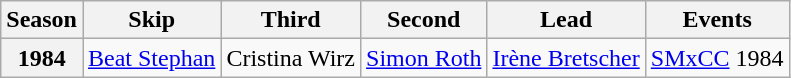<table class="wikitable">
<tr>
<th scope="col">Season</th>
<th scope="col">Skip</th>
<th scope="col">Third</th>
<th scope="col">Second</th>
<th scope="col">Lead</th>
<th scope="col">Events</th>
</tr>
<tr>
<th scope="row">1984</th>
<td><a href='#'>Beat Stephan</a></td>
<td>Cristina Wirz</td>
<td><a href='#'>Simon Roth</a></td>
<td><a href='#'>Irène Bretscher</a></td>
<td><a href='#'>SMxCC</a> 1984 </td>
</tr>
</table>
